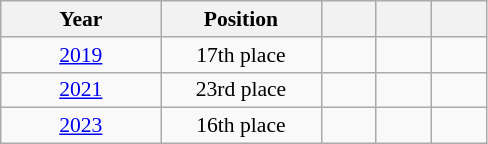<table class="wikitable" style="text-align: center;font-size:90%;">
<tr>
<th width=100>Year</th>
<th width=100>Position</th>
<th width=30></th>
<th width=30></th>
<th width=30></th>
</tr>
<tr>
<td> <a href='#'>2019</a></td>
<td>17th place</td>
<td></td>
<td></td>
<td></td>
</tr>
<tr>
<td> <a href='#'>2021</a></td>
<td>23rd place</td>
<td></td>
<td></td>
<td></td>
</tr>
<tr>
<td>  <a href='#'>2023</a></td>
<td>16th place</td>
<td></td>
<td></td>
<td></td>
</tr>
</table>
